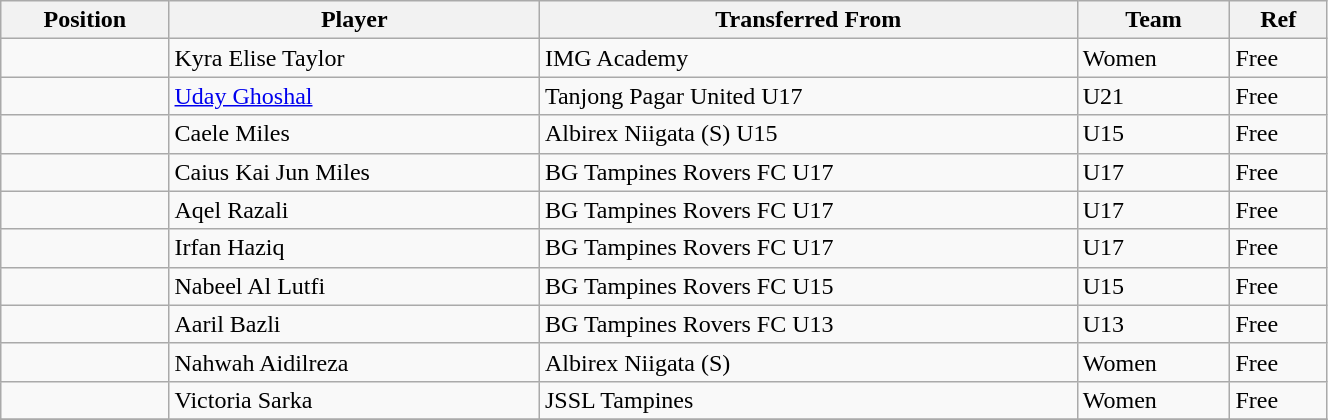<table class="wikitable sortable" style="width:70%; text-align:center; font-size:100%; text-align:left;">
<tr>
<th><strong>Position</strong></th>
<th><strong>Player</strong></th>
<th><strong>Transferred From</strong></th>
<th><strong>Team</strong></th>
<th><strong>Ref</strong></th>
</tr>
<tr>
<td></td>
<td> Kyra Elise Taylor</td>
<td> IMG Academy</td>
<td>Women</td>
<td>Free</td>
</tr>
<tr>
<td></td>
<td> <a href='#'>Uday Ghoshal</a></td>
<td> Tanjong Pagar United U17</td>
<td>U21</td>
<td>Free</td>
</tr>
<tr>
<td></td>
<td> Caele Miles</td>
<td> Albirex Niigata (S) U15</td>
<td>U15</td>
<td>Free</td>
</tr>
<tr>
<td></td>
<td> Caius Kai Jun Miles</td>
<td> BG Tampines Rovers FC U17</td>
<td>U17</td>
<td>Free</td>
</tr>
<tr>
<td></td>
<td> Aqel Razali</td>
<td> BG Tampines Rovers FC U17</td>
<td>U17</td>
<td>Free</td>
</tr>
<tr>
<td></td>
<td> Irfan Haziq</td>
<td> BG Tampines Rovers FC U17</td>
<td>U17</td>
<td>Free</td>
</tr>
<tr>
<td></td>
<td> Nabeel Al Lutfi</td>
<td> BG Tampines Rovers FC U15</td>
<td>U15</td>
<td>Free</td>
</tr>
<tr>
<td></td>
<td> Aaril Bazli</td>
<td> BG Tampines Rovers FC U13</td>
<td>U13</td>
<td>Free</td>
</tr>
<tr>
<td></td>
<td> Nahwah Aidilreza</td>
<td> Albirex Niigata (S)</td>
<td>Women</td>
<td>Free </td>
</tr>
<tr>
<td></td>
<td> Victoria Sarka</td>
<td> JSSL Tampines</td>
<td>Women</td>
<td>Free</td>
</tr>
<tr>
</tr>
</table>
